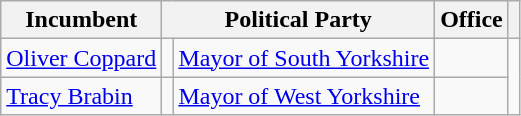<table class="wikitable">
<tr>
<th>Incumbent</th>
<th colspan="2">Political Party</th>
<th>Office</th>
<th></th>
</tr>
<tr>
<td><a href='#'>Oliver Coppard</a></td>
<td></td>
<td><a href='#'>Mayor of South Yorkshire</a></td>
<td></td>
</tr>
<tr>
<td><a href='#'>Tracy Brabin</a></td>
<td></td>
<td><a href='#'>Mayor of West Yorkshire</a></td>
<td></td>
</tr>
</table>
